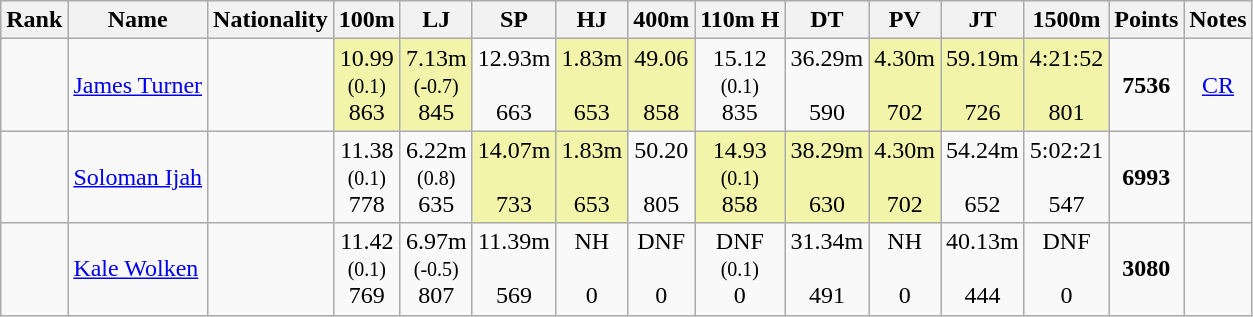<table class="wikitable sortable" style="text-align:center">
<tr>
<th>Rank</th>
<th>Name</th>
<th>Nationality</th>
<th>100m</th>
<th>LJ</th>
<th>SP</th>
<th>HJ</th>
<th>400m</th>
<th>110m H</th>
<th>DT</th>
<th>PV</th>
<th>JT</th>
<th>1500m</th>
<th>Points</th>
<th>Notes</th>
</tr>
<tr>
<td></td>
<td align=left><a href='#'>James Turner</a></td>
<td align=left></td>
<td bgcolor=#F2F5A9>10.99<br><small>(0.1)</small><br>863</td>
<td bgcolor=#F2F5A9>7.13m<br><small>(-0.7)</small><br>845</td>
<td>12.93m<br><br>663</td>
<td bgcolor=#F2F5A9>1.83m<br><br>653</td>
<td bgcolor=#F2F5A9>49.06<br><br>858</td>
<td>15.12<br><small>(0.1)</small><br>835</td>
<td>36.29m<br><br>590</td>
<td bgcolor=#F2F5A9>4.30m<br><br>702</td>
<td bgcolor=#F2F5A9>59.19m<br><br>726</td>
<td bgcolor=#F2F5A9>4:21:52<br><br>801</td>
<td><strong>7536</strong></td>
<td><strong><a href='#'></strong>CR<strong></a></strong></td>
</tr>
<tr>
<td></td>
<td align=left><a href='#'>Soloman Ijah</a></td>
<td align=left></td>
<td>11.38<br><small>(0.1)</small><br>778</td>
<td>6.22m<br><small>(0.8)</small><br>635</td>
<td bgcolor=#F2F5A9>14.07m<br><br>733</td>
<td bgcolor=#F2F5A9>1.83m<br><br>653</td>
<td>50.20<br><br>805</td>
<td bgcolor=#F2F5A9>14.93<br><small>(0.1)</small><br>858</td>
<td bgcolor=#F2F5A9>38.29m<br><br>630</td>
<td bgcolor=#F2F5A9>4.30m<br><br>702</td>
<td>54.24m<br><br>652</td>
<td>5:02:21<br><br>547</td>
<td><strong>6993</strong></td>
<td></td>
</tr>
<tr>
<td></td>
<td align=left><a href='#'>Kale Wolken</a></td>
<td align=left></td>
<td>11.42<br><small>(0.1)</small><br>769</td>
<td>6.97m<br><small>(-0.5)</small><br>807</td>
<td>11.39m<br><br>569</td>
<td>NH<br><br>0</td>
<td>DNF<br><br>0</td>
<td>DNF<br><small>(0.1)</small><br>0</td>
<td>31.34m<br><br>491</td>
<td>NH<br><br>0</td>
<td>40.13m<br><br>444</td>
<td>DNF<br><br>0</td>
<td><strong>3080</strong></td>
<td></td>
</tr>
</table>
